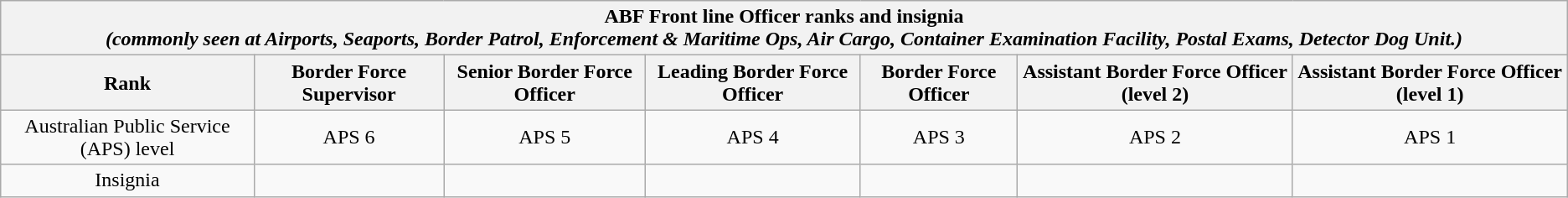<table class="wikitable">
<tr>
<th colspan="7">ABF Front line Officer ranks and insignia<br><em>(commonly seen at Airports, Seaports, Border Patrol, Enforcement & Maritime Ops, Air Cargo, Container Examination Facility, Postal Exams, Detector Dog Unit.)</em></th>
</tr>
<tr style="text-align:center;">
<th>Rank</th>
<th>Border Force Supervisor</th>
<th>Senior Border Force Officer</th>
<th>Leading Border Force Officer</th>
<th>Border Force Officer</th>
<th>Assistant Border Force Officer (level 2)</th>
<th>Assistant Border Force Officer (level 1)</th>
</tr>
<tr style="text-align:center;">
<td>Australian Public Service (APS) level</td>
<td>APS 6</td>
<td>APS 5</td>
<td>APS 4</td>
<td>APS 3</td>
<td>APS 2</td>
<td>APS 1</td>
</tr>
<tr style="text-align:center;">
<td>Insignia</td>
<td></td>
<td></td>
<td></td>
<td></td>
<td></td>
<td></td>
</tr>
</table>
